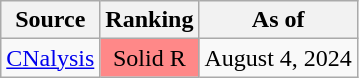<table class="wikitable">
<tr>
<th>Source</th>
<th>Ranking</th>
<th>As of</th>
</tr>
<tr>
<td><a href='#'>CNalysis</a></td>
<td style="background:#FF8888" data-sort-value="4" align="center">Solid R</td>
<td>August 4, 2024</td>
</tr>
</table>
